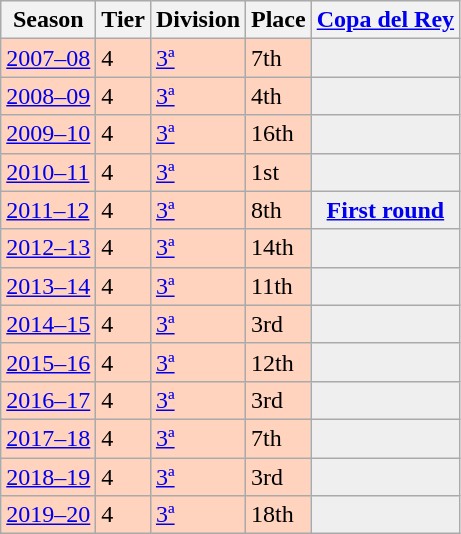<table class="wikitable">
<tr style="background:#f0f6fa;">
<th>Season</th>
<th>Tier</th>
<th>Division</th>
<th>Place</th>
<th><a href='#'>Copa del Rey</a></th>
</tr>
<tr>
<td style="background:#FFD3BD;"><a href='#'>2007–08</a></td>
<td style="background:#FFD3BD;">4</td>
<td style="background:#FFD3BD;"><a href='#'>3ª</a></td>
<td style="background:#FFD3BD;">7th</td>
<th style="background:#efefef;"></th>
</tr>
<tr>
<td style="background:#FFD3BD;"><a href='#'>2008–09</a></td>
<td style="background:#FFD3BD;">4</td>
<td style="background:#FFD3BD;"><a href='#'>3ª</a></td>
<td style="background:#FFD3BD;">4th</td>
<td style="background:#efefef;"></td>
</tr>
<tr>
<td style="background:#FFD3BD;"><a href='#'>2009–10</a></td>
<td style="background:#FFD3BD;">4</td>
<td style="background:#FFD3BD;"><a href='#'>3ª</a></td>
<td style="background:#FFD3BD;">16th</td>
<td style="background:#efefef;"></td>
</tr>
<tr>
<td style="background:#FFD3BD;"><a href='#'>2010–11</a></td>
<td style="background:#FFD3BD;">4</td>
<td style="background:#FFD3BD;"><a href='#'>3ª</a></td>
<td style="background:#FFD3BD;">1st</td>
<td style="background:#efefef;"></td>
</tr>
<tr>
<td style="background:#FFD3BD;"><a href='#'>2011–12</a></td>
<td style="background:#FFD3BD;">4</td>
<td style="background:#FFD3BD;"><a href='#'>3ª</a></td>
<td style="background:#FFD3BD;">8th</td>
<th style="background:#efefef;"><a href='#'>First round</a></th>
</tr>
<tr>
<td style="background:#FFD3BD;"><a href='#'>2012–13</a></td>
<td style="background:#FFD3BD;">4</td>
<td style="background:#FFD3BD;"><a href='#'>3ª</a></td>
<td style="background:#FFD3BD;">14th</td>
<td style="background:#efefef;"></td>
</tr>
<tr>
<td style="background:#FFD3BD;"><a href='#'>2013–14</a></td>
<td style="background:#FFD3BD;">4</td>
<td style="background:#FFD3BD;"><a href='#'>3ª</a></td>
<td style="background:#FFD3BD;">11th</td>
<td style="background:#efefef;"></td>
</tr>
<tr>
<td style="background:#FFD3BD;"><a href='#'>2014–15</a></td>
<td style="background:#FFD3BD;">4</td>
<td style="background:#FFD3BD;"><a href='#'>3ª</a></td>
<td style="background:#FFD3BD;">3rd</td>
<td style="background:#efefef;"></td>
</tr>
<tr>
<td style="background:#FFD3BD;"><a href='#'>2015–16</a></td>
<td style="background:#FFD3BD;">4</td>
<td style="background:#FFD3BD;"><a href='#'>3ª</a></td>
<td style="background:#FFD3BD;">12th</td>
<td style="background:#efefef;"></td>
</tr>
<tr>
<td style="background:#FFD3BD;"><a href='#'>2016–17</a></td>
<td style="background:#FFD3BD;">4</td>
<td style="background:#FFD3BD;"><a href='#'>3ª</a></td>
<td style="background:#FFD3BD;">3rd</td>
<td style="background:#efefef;"></td>
</tr>
<tr>
<td style="background:#FFD3BD;"><a href='#'>2017–18</a></td>
<td style="background:#FFD3BD;">4</td>
<td style="background:#FFD3BD;"><a href='#'>3ª</a></td>
<td style="background:#FFD3BD;">7th</td>
<td style="background:#efefef;"></td>
</tr>
<tr>
<td style="background:#FFD3BD;"><a href='#'>2018–19</a></td>
<td style="background:#FFD3BD;">4</td>
<td style="background:#FFD3BD;"><a href='#'>3ª</a></td>
<td style="background:#FFD3BD;">3rd</td>
<td style="background:#efefef;"></td>
</tr>
<tr>
<td style="background:#FFD3BD;"><a href='#'>2019–20</a></td>
<td style="background:#FFD3BD;">4</td>
<td style="background:#FFD3BD;"><a href='#'>3ª</a></td>
<td style="background:#FFD3BD;">18th</td>
<td style="background:#efefef;"></td>
</tr>
</table>
